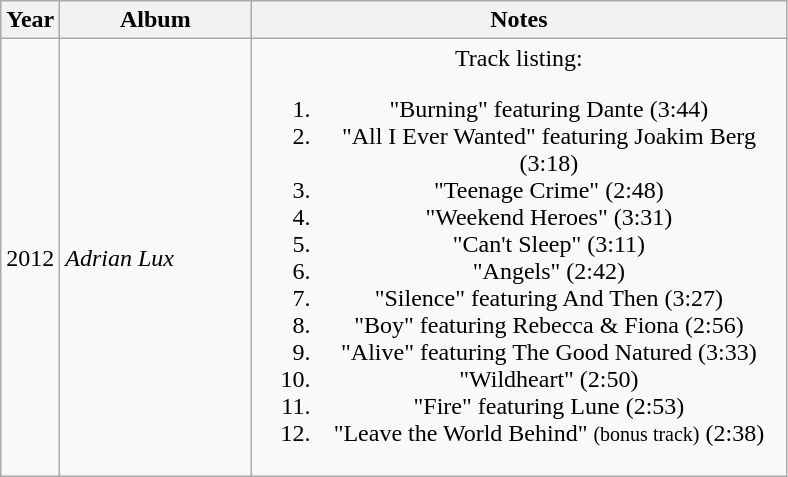<table class="wikitable plainrowheaders">
<tr>
<th align="center" width="10">Year</th>
<th align="center" width="120">Album</th>
<th align="center" width="350">Notes</th>
</tr>
<tr>
<td align="center">2012</td>
<td><em>Adrian Lux</em></td>
<td align="center">Track listing:<br><ol><li>"Burning" featuring Dante (3:44)</li><li>"All I Ever Wanted" featuring Joakim Berg (3:18)</li><li>"Teenage Crime" (2:48)</li><li>"Weekend Heroes" (3:31)</li><li>"Can't Sleep" (3:11)</li><li>"Angels" (2:42)</li><li>"Silence" featuring And Then (3:27)</li><li>"Boy" featuring Rebecca & Fiona (2:56)</li><li>"Alive" featuring The Good Natured (3:33)</li><li>"Wildheart" (2:50)</li><li>"Fire" featuring Lune (2:53)</li><li>"Leave the World Behind" <small>(bonus track)</small> (2:38)</li></ol></td>
</tr>
</table>
